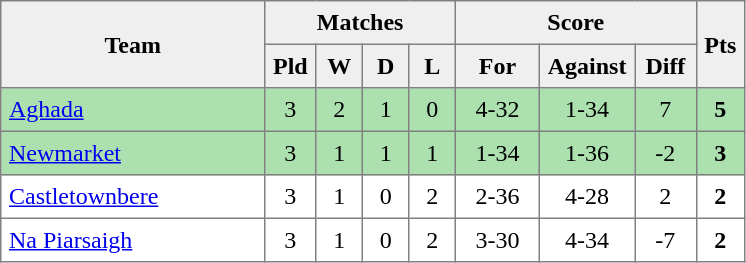<table style=border-collapse:collapse border=1 cellspacing=0 cellpadding=5>
<tr align=center bgcolor=#efefef>
<th rowspan=2 width=165>Team</th>
<th colspan=4>Matches</th>
<th colspan=3>Score</th>
<th rowspan=2width=20>Pts</th>
</tr>
<tr align=center bgcolor=#efefef>
<th width=20>Pld</th>
<th width=20>W</th>
<th width=20>D</th>
<th width=20>L</th>
<th width=45>For</th>
<th width=45>Against</th>
<th width=30>Diff</th>
</tr>
<tr align=center style="background:#ACE1AF;">
<td style="text-align:left;"><a href='#'>Aghada</a></td>
<td>3</td>
<td>2</td>
<td>1</td>
<td>0</td>
<td>4-32</td>
<td>1-34</td>
<td>7</td>
<td><strong>5</strong></td>
</tr>
<tr align=center  style="background:#ACE1AF;">
<td style="text-align:left;"><a href='#'>Newmarket</a></td>
<td>3</td>
<td>1</td>
<td>1</td>
<td>1</td>
<td>1-34</td>
<td>1-36</td>
<td>-2</td>
<td><strong>3</strong></td>
</tr>
<tr align=center>
<td style="text-align:left;"><a href='#'>Castletownbere</a></td>
<td>3</td>
<td>1</td>
<td>0</td>
<td>2</td>
<td>2-36</td>
<td>4-28</td>
<td>2</td>
<td><strong>2</strong></td>
</tr>
<tr align=center>
<td style="text-align:left;"><a href='#'>Na Piarsaigh</a></td>
<td>3</td>
<td>1</td>
<td>0</td>
<td>2</td>
<td>3-30</td>
<td>4-34</td>
<td>-7</td>
<td><strong>2</strong></td>
</tr>
</table>
